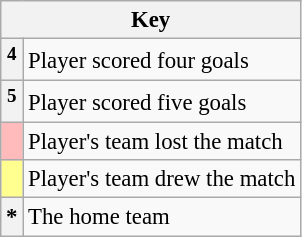<table class="wikitable" style="font-size: 95%;">
<tr>
<th colspan="2" scope="col">Key</th>
</tr>
<tr>
<th align="left" scope="row"><sup>4</sup></th>
<td align="left">Player scored four goals</td>
</tr>
<tr>
<th align="left" scope="row"><sup>5</sup></th>
<td align="left">Player scored five goals</td>
</tr>
<tr>
<th align="left" scope="row" style="background:#ffbbbb"></th>
<td align="left">Player's team lost the match</td>
</tr>
<tr>
<th align="left" scope="row" style="background:#ffff90"></th>
<td align="left">Player's team drew the match</td>
</tr>
<tr>
<th align="left" scope="row">*</th>
<td align="left">The home team</td>
</tr>
</table>
